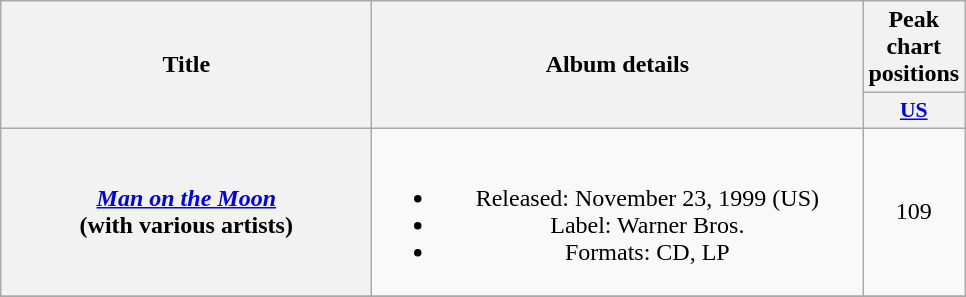<table class="wikitable plainrowheaders" style="text-align:center;">
<tr>
<th scope="col" rowspan="2" style="width:15em;">Title</th>
<th scope="col" rowspan="2" style="width:20em;">Album details</th>
<th scope="col">Peak chart positions</th>
</tr>
<tr>
<th scope="col" style="width:3em;font-size:90%;"><a href='#'>US</a><br></th>
</tr>
<tr>
<th scope="row"><em><a href='#'>Man on the Moon</a></em><br><span>(with various artists)</span></th>
<td><br><ul><li>Released: November 23, 1999 <span>(US)</span></li><li>Label: Warner Bros.</li><li>Formats: CD, LP</li></ul></td>
<td>109</td>
</tr>
<tr>
</tr>
</table>
